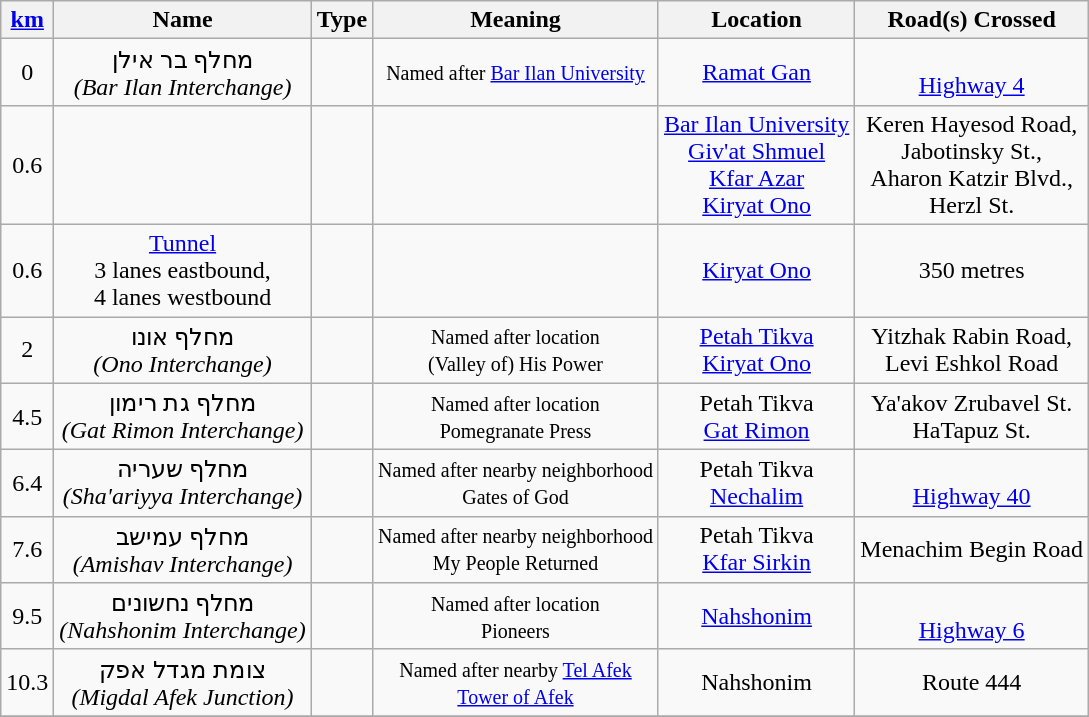<table class="wikitable">
<tr>
<th><a href='#'>km</a></th>
<th>Name</th>
<th>Type</th>
<th>Meaning</th>
<th>Location</th>
<th>Road(s) Crossed</th>
</tr>
<tr>
<td align="center">0</td>
<td align="center">מחלף בר אילן<br><em>(Bar Ilan Interchange)</em></td>
<td align="center"><br></td>
<td align="center"><small>Named after <a href='#'>Bar Ilan University</a></small></td>
<td align="center"><a href='#'>Ramat Gan</a></td>
<td align="center"><br><a href='#'>Highway 4</a></td>
</tr>
<tr>
<td align="center">0.6</td>
<td align="center"></td>
<td align="center"><br></td>
<td align="center"></td>
<td align="center"><a href='#'>Bar Ilan University</a><br><a href='#'>Giv'at Shmuel</a><br><a href='#'>Kfar Azar</a><br><a href='#'>Kiryat Ono</a></td>
<td align="center">Keren Hayesod Road,<br>Jabotinsky St.,<br>Aharon Katzir Blvd.,<br>Herzl St.</td>
</tr>
<tr>
<td align="center">0.6</td>
<td align="center"><a href='#'>Tunnel</a><br>3 lanes eastbound,<br>4 lanes westbound</td>
<td align="center"></td>
<td align="center"></td>
<td align="center"><a href='#'>Kiryat Ono</a></td>
<td align="center">350 metres</td>
</tr>
<tr>
<td align="center">2</td>
<td align="center">מחלף אונו<br><em>(Ono Interchange)</em></td>
<td align="center"><br></td>
<td align="center"><small>Named after location<br>(Valley of) His Power</small></td>
<td align="center"><a href='#'>Petah Tikva</a><br><a href='#'>Kiryat Ono</a></td>
<td align="center">Yitzhak Rabin Road,<br>Levi Eshkol Road</td>
</tr>
<tr>
<td align="center">4.5</td>
<td align="center">מחלף גת רימון<br><em>(Gat Rimon Interchange)</em></td>
<td align="center"><br></td>
<td align="center"><small>Named after location<br>Pomegranate Press</small></td>
<td align="center">Petah Tikva<br><a href='#'>Gat Rimon</a></td>
<td align="center">Ya'akov Zrubavel St.<br>HaTapuz St.</td>
</tr>
<tr>
<td align="center">6.4</td>
<td align="center">מחלף שעריה <br><em>(Sha'ariyya Interchange)</em></td>
<td align="center"><br></td>
<td align="center"><small>Named after nearby neighborhood<br>Gates of God</small></td>
<td align="center">Petah Tikva<br><a href='#'>Nechalim</a></td>
<td align="center"><br><a href='#'>Highway 40</a></td>
</tr>
<tr>
<td align="center">7.6</td>
<td align="center">מחלף עמישב <br><em>(Amishav Interchange)</em></td>
<td align="center"></td>
<td align="center"><small>Named after nearby neighborhood<br>My People Returned</small></td>
<td align="center">Petah Tikva<br><a href='#'>Kfar Sirkin</a></td>
<td align="center">Menachim Begin Road</td>
</tr>
<tr>
<td align="center">9.5</td>
<td align="center">מחלף נחשונים<br><em>(Nahshonim Interchange)</em></td>
<td align="center"><br></td>
<td align="center"><small>Named after location<br>Pioneers</small></td>
<td align="center"><a href='#'>Nahshonim</a></td>
<td align="center"><br><a href='#'>Highway 6</a></td>
</tr>
<tr>
<td align="center">10.3</td>
<td align="center">צומת מגדל אפק<br><em>(Migdal Afek Junction)</em></td>
<td align="center"></td>
<td align="center"><small>Named after nearby <a href='#'>Tel Afek</a><br><a href='#'>Tower of Afek</a></small></td>
<td align="center">Nahshonim</td>
<td align="center">Route 444</td>
</tr>
<tr>
</tr>
</table>
